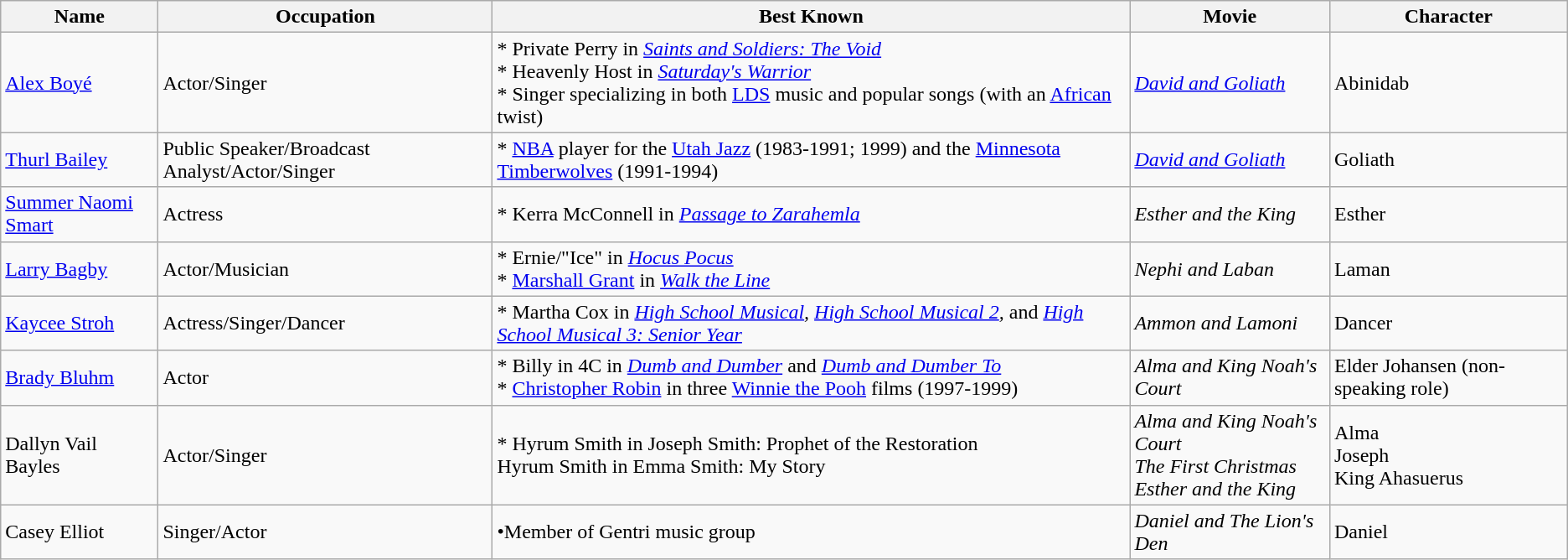<table class="wikitable sortable">
<tr>
<th>Name</th>
<th>Occupation</th>
<th>Best Known</th>
<th>Movie</th>
<th>Character</th>
</tr>
<tr>
<td><a href='#'>Alex Boyé</a></td>
<td>Actor/Singer</td>
<td>* Private Perry in <em><a href='#'>Saints and Soldiers: The Void</a></em><br>* Heavenly Host in <em><a href='#'>Saturday's Warrior</a></em><br>* Singer specializing in both <a href='#'>LDS</a> music and popular songs (with an <a href='#'>African</a> twist)</td>
<td><em><a href='#'>David and Goliath</a></em></td>
<td>Abinidab</td>
</tr>
<tr>
<td><a href='#'>Thurl Bailey</a></td>
<td>Public Speaker/Broadcast Analyst/Actor/Singer</td>
<td>* <a href='#'>NBA</a> player for the <a href='#'>Utah Jazz</a> (1983-1991; 1999) and the <a href='#'>Minnesota Timberwolves</a> (1991-1994)</td>
<td><em><a href='#'>David and Goliath</a></em></td>
<td>Goliath</td>
</tr>
<tr>
<td><a href='#'>Summer Naomi Smart</a></td>
<td>Actress</td>
<td>* Kerra McConnell in <em><a href='#'>Passage to Zarahemla</a></em></td>
<td><em>Esther and the King</em></td>
<td>Esther</td>
</tr>
<tr>
<td><a href='#'>Larry Bagby</a></td>
<td>Actor/Musician</td>
<td>* Ernie/"Ice" in <em><a href='#'>Hocus Pocus</a></em><br>* <a href='#'>Marshall Grant</a> in <em><a href='#'>Walk the Line</a></em></td>
<td><em>Nephi and Laban</em></td>
<td>Laman</td>
</tr>
<tr>
<td><a href='#'>Kaycee Stroh</a></td>
<td>Actress/Singer/Dancer</td>
<td>* Martha Cox in <em><a href='#'>High School Musical</a>,</em> <em><a href='#'>High School Musical 2</a>,</em> and <em><a href='#'>High School Musical 3: Senior Year</a></em></td>
<td><em>Ammon and Lamoni</em></td>
<td>Dancer</td>
</tr>
<tr>
<td><a href='#'>Brady Bluhm</a></td>
<td>Actor</td>
<td>* Billy in 4C in <em><a href='#'>Dumb and Dumber</a></em> and <em><a href='#'>Dumb and Dumber To</a></em><br>* <a href='#'>Christopher Robin</a> in three <a href='#'>Winnie the Pooh</a> films (1997-1999)</td>
<td><em>Alma and King Noah's Court</em></td>
<td>Elder Johansen (non-speaking role)</td>
</tr>
<tr>
<td>Dallyn Vail Bayles</td>
<td>Actor/Singer</td>
<td>* Hyrum Smith in Joseph Smith: Prophet of the Restoration<br> Hyrum Smith in Emma Smith: My Story</td>
<td><em>Alma and King Noah's Court</em><br><em>The First Christmas</em><br><em>Esther and the King</em></td>
<td>Alma<br>Joseph<br>King Ahasuerus</td>
</tr>
<tr>
<td>Casey Elliot</td>
<td>Singer/Actor</td>
<td>•Member of Gentri music group</td>
<td><em>Daniel and The Lion's Den</em></td>
<td>Daniel</td>
</tr>
</table>
